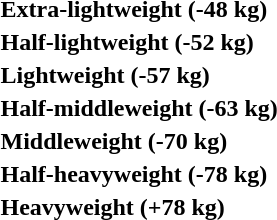<table>
<tr>
<th rowspan=2 style="text-align:left;">Extra-lightweight (-48 kg)</th>
<td rowspan=2></td>
<td rowspan=2></td>
<td></td>
</tr>
<tr>
<td></td>
</tr>
<tr>
<th rowspan=2 style="text-align:left;">Half-lightweight (-52 kg)</th>
<td rowspan=2></td>
<td rowspan=2></td>
<td></td>
</tr>
<tr>
<td></td>
</tr>
<tr>
<th rowspan=2 style="text-align:left;">Lightweight (-57 kg)</th>
<td rowspan=2></td>
<td rowspan=2></td>
<td></td>
</tr>
<tr>
<td></td>
</tr>
<tr>
<th rowspan=2 style="text-align:left;">Half-middleweight (-63 kg)</th>
<td rowspan=2></td>
<td rowspan=2></td>
<td></td>
</tr>
<tr>
<td></td>
</tr>
<tr>
<th rowspan=2 style="text-align:left;">Middleweight (-70 kg)</th>
<td rowspan=2></td>
<td rowspan=2></td>
<td></td>
</tr>
<tr>
<td></td>
</tr>
<tr>
<th rowspan=2 style="text-align:left;">Half-heavyweight (-78 kg)</th>
<td rowspan=2></td>
<td rowspan=2></td>
<td></td>
</tr>
<tr>
<td></td>
</tr>
<tr>
<th rowspan=2 style="text-align:left;">Heavyweight (+78 kg)</th>
<td rowspan=2></td>
<td rowspan=2></td>
<td></td>
</tr>
<tr>
<td></td>
</tr>
</table>
